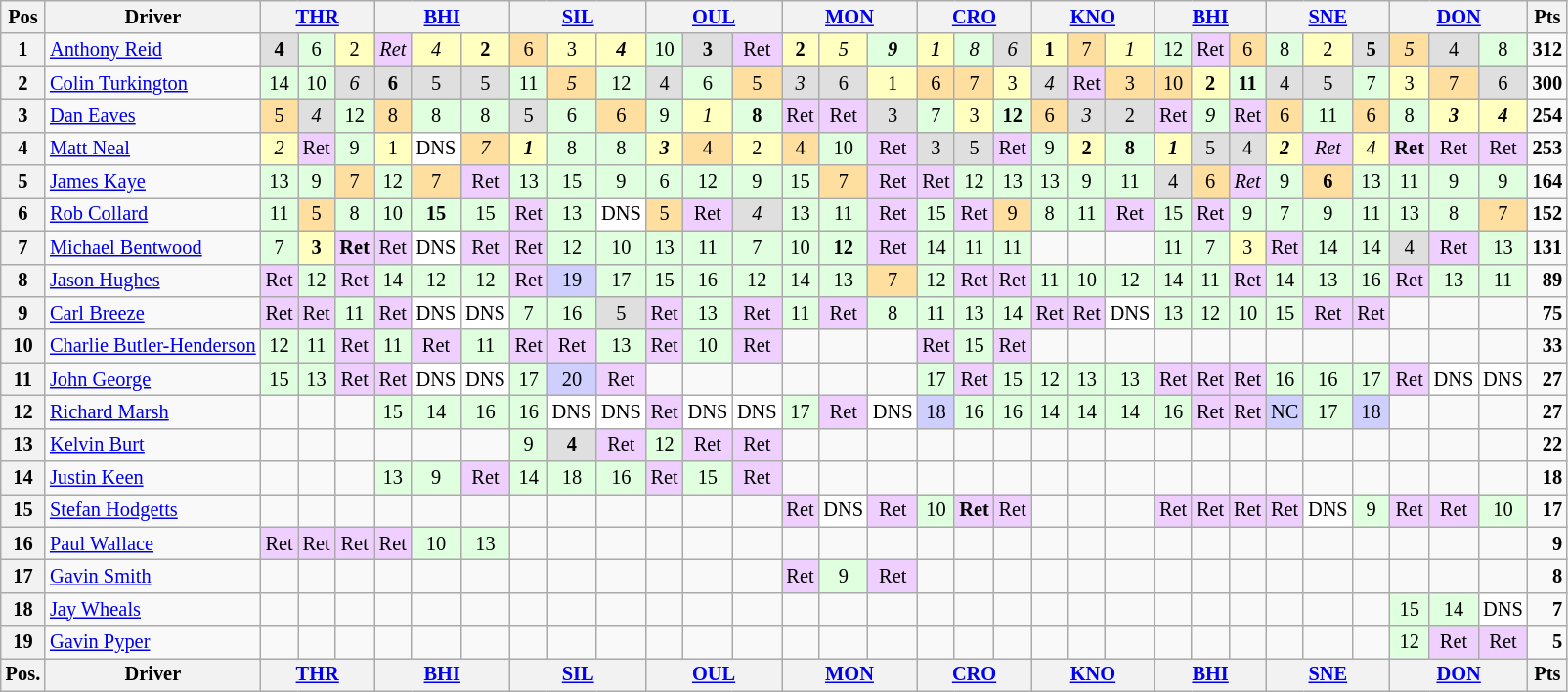<table class="wikitable" style="font-size: 85%; text-align: center;">
<tr valign="top">
<th valign="center">Pos</th>
<th valign="center">Driver</th>
<th colspan="3"><a href='#'>THR</a></th>
<th colspan="3"><a href='#'>BHI</a></th>
<th colspan="3"><a href='#'>SIL</a></th>
<th colspan="3"><a href='#'>OUL</a></th>
<th colspan="3"><a href='#'>MON</a></th>
<th colspan="3"><a href='#'>CRO</a></th>
<th colspan="3"><a href='#'>KNO</a></th>
<th colspan="3"><a href='#'>BHI</a></th>
<th colspan="3"><a href='#'>SNE</a></th>
<th colspan="3"><a href='#'>DON</a></th>
<th valign=middle>Pts</th>
</tr>
<tr>
<th>1</th>
<td align=left> <a href='#'>Anthony Reid</a></td>
<td style="background-color:#DFDFDF"><strong>4</strong></td>
<td style="background-color:#dfffdf">6</td>
<td style="background-color:#FFFFBF">2</td>
<td style="background-color:#EFCFFF"><em>Ret</em></td>
<td style="background-color:#FFFFBF"><em>4</em></td>
<td style="background-color:#FFFFBF"><strong>2</strong></td>
<td style="background-color:#ffdf9f">6</td>
<td style="background-color:#FFFFBF">3</td>
<td style="background-color:#FFFFBF"><strong><em>4</em></strong></td>
<td style="background-color:#dfffdf">10</td>
<td style="background-color:#DFDFDF"><strong>3</strong></td>
<td style="background-color:#EFCFFF">Ret</td>
<td style="background-color:#FFFFBF"><strong>2</strong></td>
<td style="background-color:#FFFFBF"><em>5</em></td>
<td style="background-color:#dfffdf"><strong><em>9</em></strong></td>
<td style="background-color:#FFFFBF"><strong><em>1</em></strong></td>
<td style="background-color:#dfffdf"><em>8</em></td>
<td style="background-color:#DFDFDF"><em>6</em></td>
<td style="background-color:#FFFFBF"><strong>1</strong></td>
<td style="background-color:#ffdf9f">7</td>
<td style="background-color:#FFFFBF"><em>1</em></td>
<td style="background-color:#dfffdf">12</td>
<td style="background-color:#EFCFFF">Ret</td>
<td style="background-color:#ffdf9f">6</td>
<td style="background-color:#dfffdf">8</td>
<td style="background-color:#FFFFBF">2</td>
<td style="background-color:#DFDFDF"><strong>5</strong></td>
<td style="background-color:#ffdf9f"><em>5</em></td>
<td style="background-color:#DFDFDF">4</td>
<td style="background-color:#dfffdf">8</td>
<td align=right><strong>312</strong></td>
</tr>
<tr>
<th>2</th>
<td align=left> <a href='#'>Colin Turkington</a></td>
<td style="background-color:#dfffdf">14</td>
<td style="background-color:#dfffdf">10</td>
<td style="background-color:#DFDFDF"><em>6</em></td>
<td style="background-color:#DFDFDF"><strong>6</strong></td>
<td style="background-color:#DFDFDF">5</td>
<td style="background-color:#DFDFDF">5</td>
<td style="background-color:#dfffdf">11</td>
<td style="background-color:#ffdf9f"><em>5</em></td>
<td style="background-color:#dfffdf">12</td>
<td style="background-color:#DFDFDF">4</td>
<td style="background-color:#dfffdf">6</td>
<td style="background-color:#ffdf9f">5</td>
<td style="background-color:#DFDFDF"><em>3</em></td>
<td style="background-color:#DFDFDF">6</td>
<td style="background-color:#FFFFBF">1</td>
<td style="background-color:#ffdf9f">6</td>
<td style="background-color:#ffdf9f">7</td>
<td style="background-color:#FFFFBF">3</td>
<td style="background-color:#DFDFDF"><em>4</em></td>
<td style="background-color:#EFCFFF">Ret</td>
<td style="background-color:#ffdf9f">3</td>
<td style="background-color:#ffdf9f">10</td>
<td style="background-color:#FFFFBF"><strong>2</strong></td>
<td style="background-color:#dfffdf"><strong>11</strong></td>
<td style="background-color:#DFDFDF">4</td>
<td style="background-color:#DFDFDF">5</td>
<td style="background-color:#dfffdf">7</td>
<td style="background-color:#FFFFBF">3</td>
<td style="background-color:#ffdf9f">7</td>
<td style="background-color:#DFDFDF">6</td>
<td align=right><strong>300</strong></td>
</tr>
<tr>
<th>3</th>
<td align=left> <a href='#'>Dan Eaves</a></td>
<td style="background-color:#ffdf9f">5</td>
<td style="background-color:#DFDFDF"><em>4</em></td>
<td style="background-color:#dfffdf">12</td>
<td style="background-color:#ffdf9f">8</td>
<td style="background-color:#dfffdf">8</td>
<td style="background-color:#dfffdf">8</td>
<td style="background-color:#DFDFDF">5</td>
<td style="background-color:#dfffdf">6</td>
<td style="background-color:#ffdf9f">6</td>
<td style="background-color:#dfffdf">9</td>
<td style="background-color:#FFFFBF"><em>1</em></td>
<td style="background-color:#dfffdf"><strong>8</strong></td>
<td style="background-color:#EFCFFF">Ret</td>
<td style="background-color:#EFCFFF">Ret</td>
<td style="background-color:#DFDFDF">3</td>
<td style="background-color:#dfffdf">7</td>
<td style="background-color:#FFFFBF">3</td>
<td style="background-color:#dfffdf"><strong>12</strong></td>
<td style="background-color:#ffdf9f">6</td>
<td style="background-color:#DFDFDF"><em>3</em></td>
<td style="background-color:#DFDFDF">2</td>
<td style="background-color:#EFCFFF">Ret</td>
<td style="background-color:#dfffdf"><em>9</em></td>
<td style="background-color:#EFCFFF">Ret</td>
<td style="background-color:#ffdf9f">6</td>
<td style="background-color:#dfffdf">11</td>
<td style="background-color:#ffdf9f">6</td>
<td style="background-color:#dfffdf">8</td>
<td style="background-color:#FFFFBF"><strong><em>3</em></strong></td>
<td style="background-color:#FFFFBF"><strong><em>4</em></strong></td>
<td align=right><strong>254</strong></td>
</tr>
<tr>
<th>4</th>
<td align=left> <a href='#'>Matt Neal</a></td>
<td style="background-color:#FFFFBF"><em>2</em></td>
<td style="background-color:#EFCFFF">Ret</td>
<td style="background-color:#dfffdf">9</td>
<td style="background-color:#FFFFBF">1</td>
<td style="background-color:white">DNS</td>
<td style="background-color:#ffdf9f"><em>7</em></td>
<td style="background-color:#FFFFBF"><strong><em>1</em></strong></td>
<td style="background-color:#dfffdf">8</td>
<td style="background-color:#dfffdf">8</td>
<td style="background-color:#FFFFBF"><strong><em>3</em></strong></td>
<td style="background-color:#ffdf9f">4</td>
<td style="background-color:#FFFFBF">2</td>
<td style="background-color:#ffdf9f">4</td>
<td style="background-color:#dfffdf">10</td>
<td style="background-color:#EFCFFF">Ret</td>
<td style="background-color:#DFDFDF">3</td>
<td style="background-color:#DFDFDF">5</td>
<td style="background-color:#EFCFFF">Ret</td>
<td style="background-color:#dfffdf">9</td>
<td style="background-color:#FFFFBF"><strong>2</strong></td>
<td style="background-color:#dfffdf"><strong>8</strong></td>
<td style="background-color:#FFFFBF"><strong><em>1</em></strong></td>
<td style="background-color:#DFDFDF">5</td>
<td style="background-color:#DFDFDF">4</td>
<td style="background-color:#FFFFBF"><strong><em>2</em></strong></td>
<td style="background-color:#EFCFFF"><em>Ret</em></td>
<td style="background-color:#FFFFBF"><em>4</em></td>
<td style="background-color:#EFCFFF"><strong>Ret</strong></td>
<td style="background-color:#EFCFFF">Ret</td>
<td style="background-color:#EFCFFF">Ret</td>
<td align=right><strong>253</strong></td>
</tr>
<tr>
<th>5</th>
<td align=left> <a href='#'>James Kaye</a></td>
<td style="background-color:#dfffdf">13</td>
<td style="background-color:#dfffdf">9</td>
<td style="background-color:#ffdf9f">7</td>
<td style="background-color:#dfffdf">12</td>
<td style="background-color:#ffdf9f">7</td>
<td style="background-color:#EFCFFF">Ret</td>
<td style="background-color:#dfffdf">13</td>
<td style="background-color:#dfffdf">15</td>
<td style="background-color:#dfffdf">9</td>
<td style="background-color:#dfffdf">6</td>
<td style="background-color:#dfffdf">12</td>
<td style="background-color:#dfffdf">9</td>
<td style="background-color:#dfffdf">15</td>
<td style="background-color:#ffdf9f">7</td>
<td style="background-color:#EFCFFF">Ret</td>
<td style="background-color:#EFCFFF">Ret</td>
<td style="background-color:#dfffdf">12</td>
<td style="background-color:#dfffdf">13</td>
<td style="background-color:#dfffdf">13</td>
<td style="background-color:#dfffdf">9</td>
<td style="background-color:#dfffdf">11</td>
<td style="background-color:#DFDFDF">4</td>
<td style="background-color:#ffdf9f">6</td>
<td style="background-color:#EFCFFF"><em>Ret</em></td>
<td style="background-color:#dfffdf">9</td>
<td style="background-color:#ffdf9f"><strong>6</strong></td>
<td style="background-color:#dfffdf">13</td>
<td style="background-color:#dfffdf">11</td>
<td style="background-color:#dfffdf">9</td>
<td style="background-color:#dfffdf">9</td>
<td align=right><strong>164</strong></td>
</tr>
<tr>
<th>6</th>
<td align=left> <a href='#'>Rob Collard</a></td>
<td style="background-color:#dfffdf">11</td>
<td style="background-color:#ffdf9f">5</td>
<td style="background-color:#dfffdf">8</td>
<td style="background-color:#dfffdf">10</td>
<td style="background-color:#dfffdf"><strong>15</strong></td>
<td style="background-color:#dfffdf">15</td>
<td style="background-color:#EFCFFF">Ret</td>
<td style="background-color:#dfffdf">13</td>
<td style="background-color:white">DNS</td>
<td style="background-color:#ffdf9f">5</td>
<td style="background-color:#EFCFFF">Ret</td>
<td style="background-color:#DFDFDF"><em>4</em></td>
<td style="background-color:#dfffdf">13</td>
<td style="background-color:#dfffdf">11</td>
<td style="background-color:#EFCFFF">Ret</td>
<td style="background-color:#dfffdf">15</td>
<td style="background-color:#EFCFFF">Ret</td>
<td style="background-color:#ffdf9f">9</td>
<td style="background-color:#dfffdf">8</td>
<td style="background-color:#dfffdf">11</td>
<td style="background-color:#EFCFFF">Ret</td>
<td style="background-color:#dfffdf">15</td>
<td style="background-color:#EFCFFF">Ret</td>
<td style="background-color:#dfffdf">9</td>
<td style="background-color:#dfffdf">7</td>
<td style="background-color:#dfffdf">9</td>
<td style="background-color:#dfffdf">11</td>
<td style="background-color:#dfffdf">13</td>
<td style="background-color:#dfffdf">8</td>
<td style="background-color:#ffdf9f">7</td>
<td align=right><strong>152</strong></td>
</tr>
<tr>
<th>7</th>
<td align=left> <a href='#'>Michael Bentwood</a></td>
<td style="background-color:#dfffdf">7</td>
<td style="background-color:#FFFFBF"><strong>3</strong></td>
<td style="background-color:#EFCFFF"><strong>Ret</strong></td>
<td style="background-color:#EFCFFF">Ret</td>
<td style="background-color:white">DNS</td>
<td style="background-color:#EFCFFF">Ret</td>
<td style="background-color:#EFCFFF">Ret</td>
<td style="background-color:#dfffdf">12</td>
<td style="background-color:#dfffdf">10</td>
<td style="background-color:#dfffdf">13</td>
<td style="background-color:#dfffdf">11</td>
<td style="background-color:#dfffdf">7</td>
<td style="background-color:#dfffdf">10</td>
<td style="background-color:#dfffdf"><strong>12</strong></td>
<td style="background-color:#EFCFFF">Ret</td>
<td style="background-color:#dfffdf">14</td>
<td style="background-color:#dfffdf">11</td>
<td style="background-color:#dfffdf">11</td>
<td></td>
<td></td>
<td></td>
<td style="background-color:#dfffdf">11</td>
<td style="background-color:#dfffdf">7</td>
<td style="background-color:#FFFFBF">3</td>
<td style="background-color:#EFCFFF">Ret</td>
<td style="background-color:#dfffdf">14</td>
<td style="background-color:#dfffdf">14</td>
<td style="background-color:#DFDFDF">4</td>
<td style="background-color:#EFCFFF">Ret</td>
<td style="background-color:#dfffdf">13</td>
<td align=right><strong>131</strong></td>
</tr>
<tr>
<th>8</th>
<td align=left> <a href='#'>Jason Hughes</a></td>
<td style="background-color:#EFCFFF">Ret</td>
<td style="background-color:#dfffdf">12</td>
<td style="background-color:#EFCFFF">Ret</td>
<td style="background-color:#dfffdf">14</td>
<td style="background-color:#dfffdf">12</td>
<td style="background-color:#dfffdf">12</td>
<td style="background-color:#EFCFFF">Ret</td>
<td style="background-color:#CFCFFF">19</td>
<td style="background-color:#dfffdf">17</td>
<td style="background-color:#dfffdf">15</td>
<td style="background-color:#dfffdf">16</td>
<td style="background-color:#dfffdf">12</td>
<td style="background-color:#dfffdf">14</td>
<td style="background-color:#dfffdf">13</td>
<td style="background-color:#ffdf9f">7</td>
<td style="background-color:#dfffdf">12</td>
<td style="background-color:#EFCFFF">Ret</td>
<td style="background-color:#EFCFFF">Ret</td>
<td style="background-color:#dfffdf">11</td>
<td style="background-color:#dfffdf">10</td>
<td style="background-color:#dfffdf">12</td>
<td style="background-color:#dfffdf">14</td>
<td style="background-color:#dfffdf">11</td>
<td style="background-color:#EFCFFF">Ret</td>
<td style="background-color:#dfffdf">14</td>
<td style="background-color:#dfffdf">13</td>
<td style="background-color:#dfffdf">16</td>
<td style="background-color:#EFCFFF">Ret</td>
<td style="background-color:#dfffdf">13</td>
<td style="background-color:#dfffdf">11</td>
<td align=right><strong>89</strong></td>
</tr>
<tr>
<th>9</th>
<td align=left> <a href='#'>Carl Breeze</a></td>
<td style="background-color:#EFCFFF">Ret</td>
<td style="background-color:#EFCFFF">Ret</td>
<td style="background-color:#dfffdf">11</td>
<td style="background-color:#EFCFFF">Ret</td>
<td style="background-color:white">DNS</td>
<td style="background-color:white">DNS</td>
<td style="background-color:#dfffdf">7</td>
<td style="background-color:#dfffdf">16</td>
<td style="background-color:#DFDFDF">5</td>
<td style="background-color:#EFCFFF">Ret</td>
<td style="background-color:#dfffdf">13</td>
<td style="background-color:#EFCFFF">Ret</td>
<td style="background-color:#dfffdf">11</td>
<td style="background-color:#EFCFFF">Ret</td>
<td style="background-color:#dfffdf">8</td>
<td style="background-color:#dfffdf">11</td>
<td style="background-color:#dfffdf">13</td>
<td style="background-color:#dfffdf">14</td>
<td style="background-color:#EFCFFF">Ret</td>
<td style="background-color:#EFCFFF">Ret</td>
<td style="background-color:white">DNS</td>
<td style="background-color:#dfffdf">13</td>
<td style="background-color:#dfffdf">12</td>
<td style="background-color:#dfffdf">10</td>
<td style="background-color:#dfffdf">15</td>
<td style="background-color:#EFCFFF">Ret</td>
<td style="background-color:#EFCFFF">Ret</td>
<td></td>
<td></td>
<td></td>
<td align=right><strong>75</strong></td>
</tr>
<tr>
<th>10</th>
<td align=left nowrap> <a href='#'>Charlie Butler-Henderson</a></td>
<td style="background-color:#dfffdf">12</td>
<td style="background-color:#dfffdf">11</td>
<td style="background-color:#EFCFFF">Ret</td>
<td style="background-color:#dfffdf">11</td>
<td style="background-color:#EFCFFF">Ret</td>
<td style="background-color:#dfffdf">11</td>
<td style="background-color:#EFCFFF">Ret</td>
<td style="background-color:#EFCFFF">Ret</td>
<td style="background-color:#dfffdf">13</td>
<td style="background-color:#EFCFFF">Ret</td>
<td style="background-color:#dfffdf">10</td>
<td style="background-color:#EFCFFF">Ret</td>
<td></td>
<td></td>
<td></td>
<td style="background-color:#EFCFFF">Ret</td>
<td style="background-color:#dfffdf">15</td>
<td style="background-color:#EFCFFF">Ret</td>
<td></td>
<td></td>
<td></td>
<td></td>
<td></td>
<td></td>
<td></td>
<td></td>
<td></td>
<td></td>
<td></td>
<td></td>
<td align=right><strong>33</strong></td>
</tr>
<tr>
<th>11</th>
<td align=left> <a href='#'>John George</a></td>
<td style="background-color:#dfffdf">15</td>
<td style="background-color:#dfffdf">13</td>
<td style="background-color:#EFCFFF">Ret</td>
<td style="background-color:#EFCFFF">Ret</td>
<td style="background-color:white">DNS</td>
<td style="background-color:white">DNS</td>
<td style="background-color:#dfffdf">17</td>
<td style="background-color:#CFCFFF">20</td>
<td style="background-color:#EFCFFF">Ret</td>
<td></td>
<td></td>
<td></td>
<td></td>
<td></td>
<td></td>
<td style="background-color:#dfffdf">17</td>
<td style="background-color:#EFCFFF">Ret</td>
<td style="background-color:#dfffdf">15</td>
<td style="background-color:#dfffdf">12</td>
<td style="background-color:#dfffdf">13</td>
<td style="background-color:#dfffdf">13</td>
<td style="background-color:#EFCFFF">Ret</td>
<td style="background-color:#EFCFFF">Ret</td>
<td style="background-color:#EFCFFF">Ret</td>
<td style="background-color:#dfffdf">16</td>
<td style="background-color:#dfffdf">16</td>
<td style="background-color:#dfffdf">17</td>
<td style="background-color:#EFCFFF">Ret</td>
<td style="background-color:white">DNS</td>
<td style="background-color:white">DNS</td>
<td align=right><strong>27</strong></td>
</tr>
<tr>
<th>12</th>
<td align=left> <a href='#'>Richard Marsh</a></td>
<td></td>
<td></td>
<td></td>
<td style="background-color:#dfffdf">15</td>
<td style="background-color:#dfffdf">14</td>
<td style="background-color:#dfffdf">16</td>
<td style="background-color:#dfffdf">16</td>
<td style="background-color:white">DNS</td>
<td style="background-color:white">DNS</td>
<td style="background-color:#EFCFFF">Ret</td>
<td style="background-color:white">DNS</td>
<td style="background-color:white">DNS</td>
<td style="background-color:#dfffdf">17</td>
<td style="background-color:#EFCFFF">Ret</td>
<td style="background-color:white">DNS</td>
<td style="background-color:#CFCFFF">18</td>
<td style="background-color:#dfffdf">16</td>
<td style="background-color:#dfffdf">16</td>
<td style="background-color:#dfffdf">14</td>
<td style="background-color:#dfffdf">14</td>
<td style="background-color:#dfffdf">14</td>
<td style="background-color:#dfffdf">16</td>
<td style="background-color:#EFCFFF">Ret</td>
<td style="background-color:#EFCFFF">Ret</td>
<td style="background-color:#CFCFFF">NC</td>
<td style="background-color:#dfffdf">17</td>
<td style="background-color:#CFCFFF">18</td>
<td></td>
<td></td>
<td></td>
<td align=right><strong>27</strong></td>
</tr>
<tr>
<th>13</th>
<td align=left> <a href='#'>Kelvin Burt</a></td>
<td></td>
<td></td>
<td></td>
<td></td>
<td></td>
<td></td>
<td style="background-color:#dfffdf">9</td>
<td style="background-color:#DFDFDF"><strong>4</strong></td>
<td style="background-color:#EFCFFF">Ret</td>
<td style="background-color:#dfffdf">12</td>
<td style="background-color:#EFCFFF">Ret</td>
<td style="background-color:#EFCFFF">Ret</td>
<td></td>
<td></td>
<td></td>
<td></td>
<td></td>
<td></td>
<td></td>
<td></td>
<td></td>
<td></td>
<td></td>
<td></td>
<td></td>
<td></td>
<td></td>
<td></td>
<td></td>
<td></td>
<td align=right><strong>22</strong></td>
</tr>
<tr>
<th>14</th>
<td align=left> <a href='#'>Justin Keen</a></td>
<td></td>
<td></td>
<td></td>
<td style="background-color:#dfffdf">13</td>
<td style="background-color:#dfffdf">9</td>
<td style="background-color:#EFCFFF">Ret</td>
<td style="background-color:#dfffdf">14</td>
<td style="background-color:#dfffdf">18</td>
<td style="background-color:#dfffdf">16</td>
<td style="background-color:#EFCFFF">Ret</td>
<td style="background-color:#dfffdf">15</td>
<td style="background-color:#EFCFFF">Ret</td>
<td></td>
<td></td>
<td></td>
<td></td>
<td></td>
<td></td>
<td></td>
<td></td>
<td></td>
<td></td>
<td></td>
<td></td>
<td></td>
<td></td>
<td></td>
<td></td>
<td></td>
<td></td>
<td align=right><strong>18</strong></td>
</tr>
<tr>
<th>15</th>
<td align=left> <a href='#'>Stefan Hodgetts</a></td>
<td></td>
<td></td>
<td></td>
<td></td>
<td></td>
<td></td>
<td></td>
<td></td>
<td></td>
<td></td>
<td></td>
<td></td>
<td style="background-color:#EFCFFF">Ret</td>
<td style="background-color:white">DNS</td>
<td style="background-color:#EFCFFF">Ret</td>
<td style="background-color:#dfffdf">10</td>
<td style="background-color:#EFCFFF"><strong>Ret</strong></td>
<td style="background-color:#EFCFFF">Ret</td>
<td></td>
<td></td>
<td></td>
<td style="background-color:#EFCFFF">Ret</td>
<td style="background-color:#EFCFFF">Ret</td>
<td style="background-color:#EFCFFF">Ret</td>
<td style="background-color:#EFCFFF">Ret</td>
<td style="background-color:white">DNS</td>
<td style="background-color:#dfffdf">9</td>
<td style="background-color:#EFCFFF">Ret</td>
<td style="background-color:#EFCFFF">Ret</td>
<td style="background-color:#dfffdf">10</td>
<td align=right><strong>17</strong></td>
</tr>
<tr>
<th>16</th>
<td align=left> <a href='#'>Paul Wallace</a></td>
<td style="background-color:#EFCFFF">Ret</td>
<td style="background-color:#EFCFFF">Ret</td>
<td style="background-color:#EFCFFF">Ret</td>
<td style="background-color:#EFCFFF">Ret</td>
<td style="background-color:#dfffdf">10</td>
<td style="background-color:#dfffdf">13</td>
<td></td>
<td></td>
<td></td>
<td></td>
<td></td>
<td></td>
<td></td>
<td></td>
<td></td>
<td></td>
<td></td>
<td></td>
<td></td>
<td></td>
<td></td>
<td></td>
<td></td>
<td></td>
<td></td>
<td></td>
<td></td>
<td></td>
<td></td>
<td></td>
<td align=right><strong>9</strong></td>
</tr>
<tr>
<th>17</th>
<td align=left> <a href='#'>Gavin Smith</a></td>
<td></td>
<td></td>
<td></td>
<td></td>
<td></td>
<td></td>
<td></td>
<td></td>
<td></td>
<td></td>
<td></td>
<td></td>
<td style="background-color:#EFCFFF">Ret</td>
<td style="background-color:#dfffdf">9</td>
<td style="background-color:#EFCFFF">Ret</td>
<td></td>
<td></td>
<td></td>
<td></td>
<td></td>
<td></td>
<td></td>
<td></td>
<td></td>
<td></td>
<td></td>
<td></td>
<td></td>
<td></td>
<td></td>
<td align=right><strong>8</strong></td>
</tr>
<tr>
<th>18</th>
<td align=left> <a href='#'>Jay Wheals</a></td>
<td></td>
<td></td>
<td></td>
<td></td>
<td></td>
<td></td>
<td></td>
<td></td>
<td></td>
<td></td>
<td></td>
<td></td>
<td></td>
<td></td>
<td></td>
<td></td>
<td></td>
<td></td>
<td></td>
<td></td>
<td></td>
<td></td>
<td></td>
<td></td>
<td></td>
<td></td>
<td></td>
<td style="background-color:#dfffdf">15</td>
<td style="background-color:#dfffdf">14</td>
<td style="background-color:white">DNS</td>
<td align=right><strong>7</strong></td>
</tr>
<tr>
<th>19</th>
<td align=left> <a href='#'>Gavin Pyper</a></td>
<td></td>
<td></td>
<td></td>
<td></td>
<td></td>
<td></td>
<td></td>
<td></td>
<td></td>
<td></td>
<td></td>
<td></td>
<td></td>
<td></td>
<td></td>
<td></td>
<td></td>
<td></td>
<td></td>
<td></td>
<td></td>
<td></td>
<td></td>
<td></td>
<td></td>
<td></td>
<td></td>
<td style="background-color:#dfffdf">12</td>
<td style="background-color:#EFCFFF">Ret</td>
<td style="background-color:#EFCFFF">Ret</td>
<td align=right><strong>5</strong></td>
</tr>
<tr>
<th valign="middle">Pos.</th>
<th valign="middle">Driver</th>
<th colspan="3"><a href='#'>THR</a></th>
<th colspan="3"><a href='#'>BHI</a></th>
<th colspan="3"><a href='#'>SIL</a></th>
<th colspan="3"><a href='#'>OUL</a></th>
<th colspan="3"><a href='#'>MON</a></th>
<th colspan="3"><a href='#'>CRO</a></th>
<th colspan="3"><a href='#'>KNO</a></th>
<th colspan="3"><a href='#'>BHI</a></th>
<th colspan="3"><a href='#'>SNE</a></th>
<th colspan="3"><a href='#'>DON</a></th>
<th valign=middle>Pts</th>
</tr>
</table>
